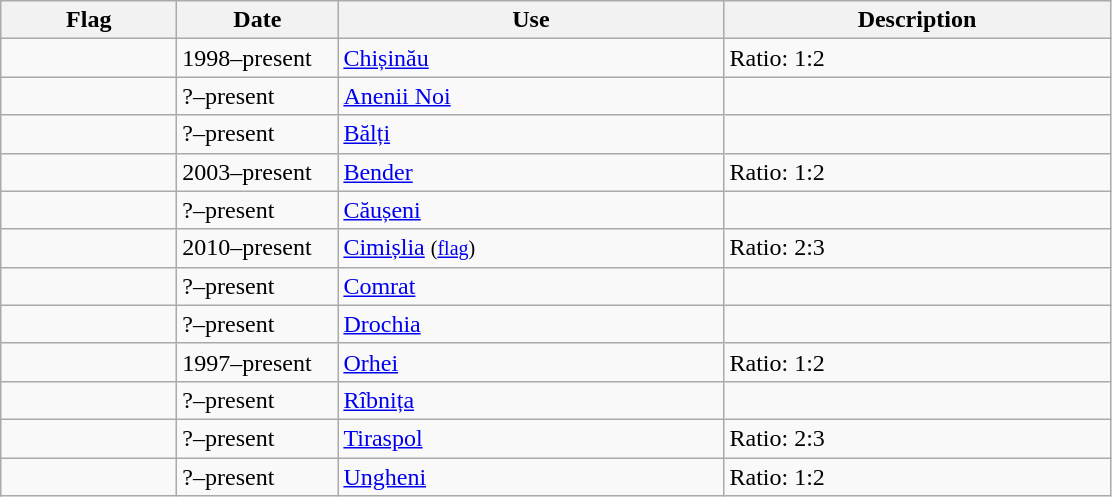<table class="wikitable">
<tr>
<th width="110">Flag</th>
<th width="100">Date</th>
<th width="250">Use</th>
<th width="250">Description</th>
</tr>
<tr>
<td></td>
<td>1998–present</td>
<td><a href='#'>Chișinău</a></td>
<td>Ratio: 1:2</td>
</tr>
<tr>
<td></td>
<td>?–present</td>
<td><a href='#'>Anenii Noi</a></td>
<td></td>
</tr>
<tr>
<td></td>
<td>?–present</td>
<td><a href='#'>Bălți</a></td>
<td></td>
</tr>
<tr>
<td></td>
<td>2003–present</td>
<td><a href='#'>Bender</a></td>
<td>Ratio: 1:2</td>
</tr>
<tr>
<td></td>
<td>?–present</td>
<td><a href='#'>Căușeni</a></td>
<td></td>
</tr>
<tr>
<td></td>
<td>2010–present</td>
<td><a href='#'>Cimișlia</a> <small>(<a href='#'>flag</a>)</small></td>
<td>Ratio: 2:3</td>
</tr>
<tr>
<td></td>
<td>?–present</td>
<td><a href='#'>Comrat</a></td>
<td></td>
</tr>
<tr>
<td></td>
<td>?–present</td>
<td><a href='#'>Drochia</a></td>
<td></td>
</tr>
<tr>
<td></td>
<td>1997–present</td>
<td><a href='#'>Orhei</a></td>
<td>Ratio: 1:2</td>
</tr>
<tr>
<td></td>
<td>?–present</td>
<td><a href='#'>Rîbnița</a></td>
<td></td>
</tr>
<tr>
<td></td>
<td>?–present</td>
<td><a href='#'>Tiraspol</a></td>
<td>Ratio: 2:3</td>
</tr>
<tr>
<td></td>
<td>?–present</td>
<td><a href='#'>Ungheni</a></td>
<td>Ratio: 1:2</td>
</tr>
</table>
